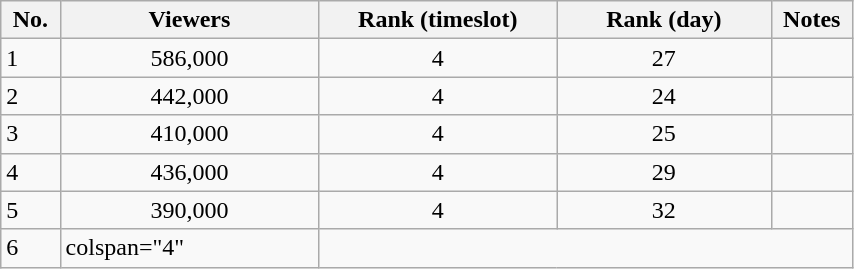<table class="wikitable" width="45%">
<tr>
<th width="1%">No.</th>
<th width="10%">Viewers</th>
<th width="10%">Rank (timeslot)</th>
<th width="10%">Rank (day)</th>
<th width="1%">Notes</th>
</tr>
<tr>
<td>1</td>
<td style="text-align:center;">586,000</td>
<td style="text-align:center;">4</td>
<td style="text-align:center;">27</td>
<td></td>
</tr>
<tr>
<td>2</td>
<td style="text-align:center;">442,000</td>
<td style="text-align:center;">4</td>
<td style="text-align:center;">24</td>
<td></td>
</tr>
<tr>
<td>3</td>
<td style="text-align:center;">410,000</td>
<td style="text-align:center;">4</td>
<td style="text-align:center;">25</td>
<td></td>
</tr>
<tr>
<td>4</td>
<td style="text-align:center;">436,000</td>
<td style="text-align:center;">4</td>
<td style="text-align:center;">29</td>
<td></td>
</tr>
<tr>
<td>5</td>
<td style="text-align:center;">390,000</td>
<td style="text-align:center;">4</td>
<td style="text-align:center;">32</td>
<td></td>
</tr>
<tr>
<td>6</td>
<td>colspan="4" </td>
</tr>
</table>
